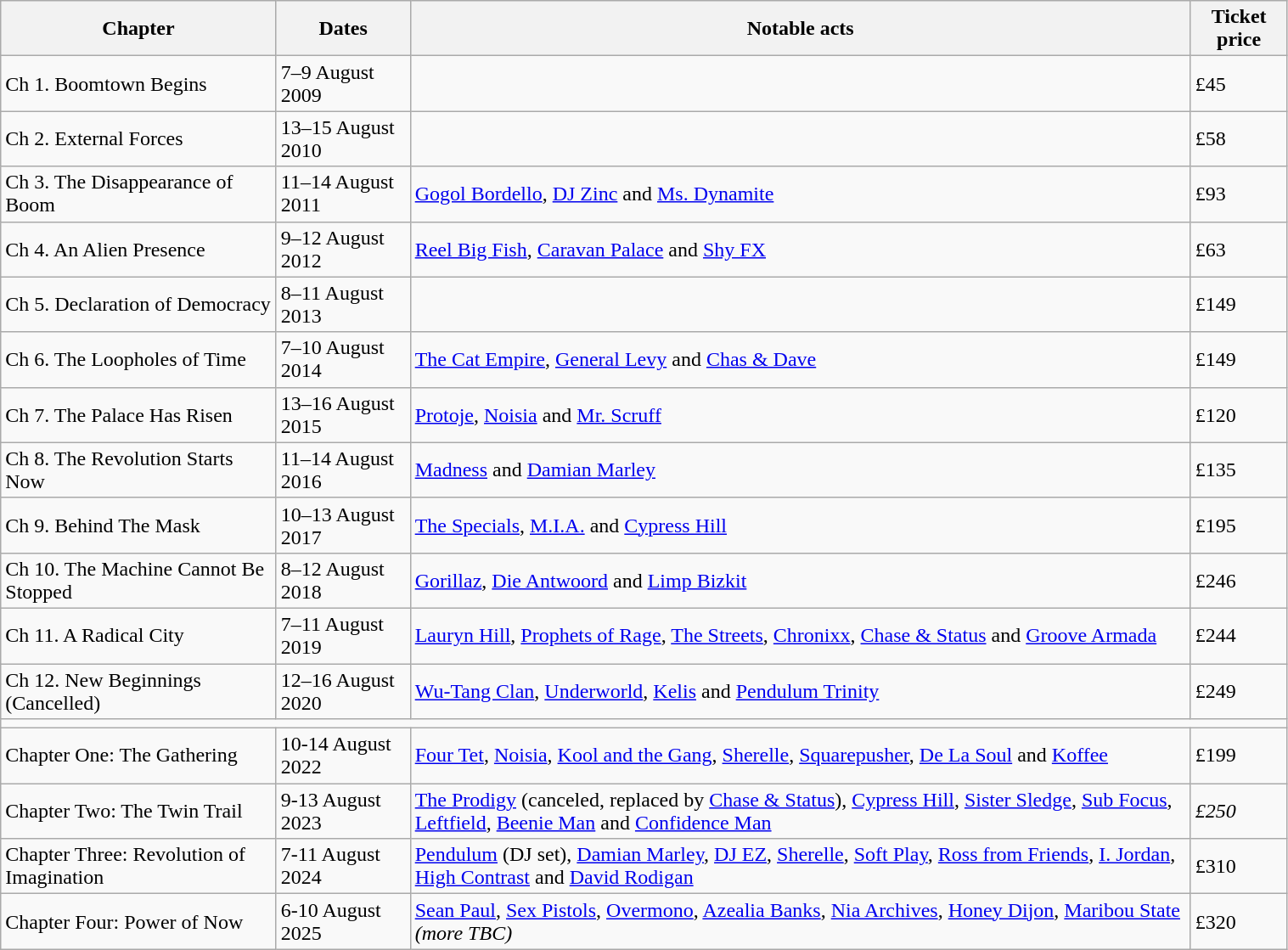<table class="wikitable sortable" width=80%>
<tr>
<th>Chapter</th>
<th>Dates</th>
<th class="unsortable">Notable acts</th>
<th>Ticket price</th>
</tr>
<tr>
<td data-sort-value="2009">Ch 1. Boomtown Begins</td>
<td>7–9 August 2009</td>
<td></td>
<td> £45</td>
</tr>
<tr>
<td data-sort-value="2010">Ch 2. External Forces</td>
<td>13–15 August 2010</td>
<td></td>
<td> £58</td>
</tr>
<tr>
<td data-sort-value="2011">Ch 3. The Disappearance of Boom</td>
<td>11–14 August 2011</td>
<td><a href='#'>Gogol Bordello</a>, <a href='#'>DJ Zinc</a> and <a href='#'>Ms. Dynamite</a></td>
<td> £93</td>
</tr>
<tr>
<td data-sort-value="2012">Ch 4. An Alien Presence</td>
<td>9–12 August 2012</td>
<td><a href='#'>Reel Big Fish</a>, <a href='#'>Caravan Palace</a> and <a href='#'>Shy FX</a></td>
<td> £63</td>
</tr>
<tr>
<td data-sort-value="2013">Ch 5. Declaration of Democracy</td>
<td>8–11 August 2013</td>
<td></td>
<td> £149</td>
</tr>
<tr>
<td data-sort-value="2014">Ch 6. The Loopholes of Time</td>
<td>7–10 August 2014</td>
<td><a href='#'>The Cat Empire</a>, <a href='#'>General Levy</a> and <a href='#'>Chas & Dave</a></td>
<td> £149</td>
</tr>
<tr>
<td data-sort-value="2015">Ch 7. The Palace Has Risen</td>
<td>13–16 August 2015</td>
<td><a href='#'>Protoje</a>, <a href='#'>Noisia</a> and <a href='#'>Mr. Scruff</a></td>
<td> £120</td>
</tr>
<tr>
<td data-sort-value="2016">Ch 8. The Revolution Starts Now</td>
<td>11–14 August 2016</td>
<td><a href='#'>Madness</a> and <a href='#'>Damian Marley</a></td>
<td> £135</td>
</tr>
<tr>
<td data-sort-value="2017">Ch 9. Behind The Mask</td>
<td>10–13 August 2017</td>
<td><a href='#'>The Specials</a>, <a href='#'>M.I.A.</a> and <a href='#'>Cypress Hill</a></td>
<td> £195</td>
</tr>
<tr>
<td data-sort-value="2018">Ch 10. The Machine Cannot Be Stopped</td>
<td>8–12 August 2018</td>
<td><a href='#'>Gorillaz</a>, <a href='#'>Die Antwoord</a> and <a href='#'>Limp Bizkit</a></td>
<td> £246</td>
</tr>
<tr>
<td data-sort-value="2019">Ch 11. A Radical City</td>
<td>7–11 August 2019</td>
<td><a href='#'>Lauryn Hill</a>, <a href='#'>Prophets of Rage</a>, <a href='#'>The Streets</a>, <a href='#'>Chronixx</a>, <a href='#'>Chase & Status</a> and <a href='#'>Groove Armada</a></td>
<td> £244</td>
</tr>
<tr>
<td data-sort-value="2020">Ch 12. New Beginnings (Cancelled)</td>
<td>12–16 August 2020</td>
<td><a href='#'>Wu-Tang Clan</a>, <a href='#'>Underworld</a>, <a href='#'>Kelis</a> and <a href='#'>Pendulum Trinity</a></td>
<td> £249</td>
</tr>
<tr>
<td colspan="4"></td>
</tr>
<tr>
<td>Chapter One: The Gathering</td>
<td>10-14 August 2022</td>
<td><a href='#'>Four Tet</a>, <a href='#'>Noisia</a>, <a href='#'>Kool and the Gang</a>, <a href='#'>Sherelle</a>, <a href='#'>Squarepusher</a>, <a href='#'>De La Soul</a> and <a href='#'>Koffee</a></td>
<td> £199</td>
</tr>
<tr>
<td>Chapter Two: The Twin Trail</td>
<td>9-13 August 2023</td>
<td><a href='#'>The Prodigy</a> (canceled, replaced by <a href='#'>Chase & Status</a>), <a href='#'>Cypress Hill</a>, <a href='#'>Sister Sledge</a>, <a href='#'>Sub Focus</a>, <a href='#'>Leftfield</a>, <a href='#'>Beenie Man</a> and <a href='#'>Confidence Man</a></td>
<td><em> £250</em></td>
</tr>
<tr>
<td>Chapter Three: Revolution of Imagination</td>
<td>7-11 August 2024</td>
<td><a href='#'>Pendulum</a> (DJ set), <a href='#'>Damian Marley</a>, <a href='#'>DJ EZ</a>, <a href='#'>Sherelle</a>, <a href='#'>Soft Play</a>, <a href='#'>Ross from Friends</a>, <a href='#'>I. Jordan</a>, <a href='#'>High Contrast</a> and <a href='#'>David Rodigan</a></td>
<td><em></em>£310</td>
</tr>
<tr>
<td>Chapter Four: Power of Now</td>
<td>6-10 August 2025</td>
<td><a href='#'>Sean Paul</a>, <a href='#'>Sex Pistols</a>, <a href='#'>Overmono</a>, <a href='#'>Azealia Banks</a>, <a href='#'>Nia Archives</a>, <a href='#'>Honey Dijon</a>, <a href='#'>Maribou State</a> <em>(more TBC)</em></td>
<td><em></em>£320</td>
</tr>
</table>
